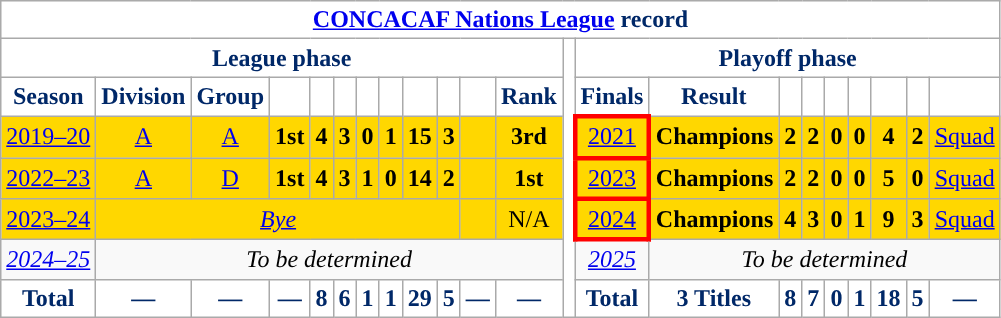<table class="wikitable" style="text-align: center;">
<tr>
<th style="color:#002868; background:white;" colspan=22><a href='#'>CONCACAF Nations League</a> record</th>
</tr>
<tr>
<th style="color:#002868; background:white;" colspan=12>League phase</th>
<th rowspan="7" style="color:#002868; background:white;"></th>
<th style="color:#002868; background:white;" colspan=9>Playoff phase</th>
</tr>
<tr>
<th style="color:#002868; background:white;">Season</th>
<th style="color:#002868; background:white;">Division</th>
<th style="color:#002868; background:white;">Group</th>
<th style="color:#002868; background:white;"></th>
<th style="color:#002868; background:white;"></th>
<th style="color:#002868; background:white;"></th>
<th style="color:#002868; background:white;"></th>
<th style="color:#002868; background:white;"></th>
<th style="color:#002868; background:white;"></th>
<th style="color:#002868; background:white;"></th>
<th style="color:#002868; background:white;"></th>
<th style="color:#002868; background:white;">Rank</th>
<th style="color:#002868; background:white;">Finals</th>
<th style="color:#002868; background:white;">Result</th>
<th style="color:#002868; background:white;"></th>
<th style="color:#002868; background:white;"></th>
<th style="color:#002868; background:white;"></th>
<th style="color:#002868; background:white;"></th>
<th style="color:#002868; background:white;"></th>
<th style="color:#002868; background:white;"></th>
<th style="color:#002868; background:white;"></th>
</tr>
<tr bgcolor=gold>
<td><a href='#'>2019–20</a></td>
<td><a href='#'>A</a></td>
<td><a href='#'>A</a></td>
<td><strong>1st</strong></td>
<td><strong>4</strong></td>
<td><strong>3</strong></td>
<td><strong>0</strong></td>
<td><strong>1</strong></td>
<td><strong>15</strong></td>
<td><strong>3</strong></td>
<td></td>
<td><strong>3rd</strong></td>
<td style="border: 3px solid red"> <a href='#'>2021</a></td>
<td><strong>Champions</strong></td>
<td><strong>2</strong></td>
<td><strong>2</strong></td>
<td><strong>0</strong></td>
<td><strong>0</strong></td>
<td><strong>4</strong></td>
<td><strong>2</strong></td>
<td><a href='#'>Squad</a></td>
</tr>
<tr bgcolor=gold>
<td><a href='#'>2022–23</a></td>
<td><a href='#'>A</a></td>
<td><a href='#'>D</a></td>
<td><strong>1st</strong></td>
<td><strong>4</strong></td>
<td><strong>3</strong></td>
<td><strong>1</strong></td>
<td><strong>0</strong></td>
<td><strong>14</strong></td>
<td><strong>2</strong></td>
<td></td>
<td><strong>1st</strong></td>
<td style="border: 3px solid red"> <a href='#'>2023</a></td>
<td><strong>Champions</strong></td>
<td><strong>2</strong></td>
<td><strong>2</strong></td>
<td><strong>0</strong></td>
<td><strong>0</strong></td>
<td><strong>5</strong></td>
<td><strong>0</strong></td>
<td><a href='#'>Squad</a></td>
</tr>
<tr bgcolor=gold>
<td><a href='#'>2023–24</a></td>
<td colspan="9"><a href='#'><em>Bye</em></a></td>
<td></td>
<td>N/A</td>
<td style="border: 3px solid red"> <a href='#'>2024</a></td>
<td><strong>Champions</strong></td>
<td><strong>4</strong></td>
<td><strong>3</strong></td>
<td><strong>0</strong></td>
<td><strong>1</strong></td>
<td><strong>9</strong></td>
<td><strong>3</strong></td>
<td><a href='#'>Squad</a></td>
</tr>
<tr>
<td><a href='#'><em>2024–25</em></a></td>
<td colspan="11"><em>To be determined</em></td>
<td> <a href='#'><em>2025</em></a></td>
<td colspan="8"><em>To be determined</em></td>
</tr>
<tr style="color:#002868; background:white;">
<td><strong>Total</strong></td>
<td><strong>—</strong></td>
<td><strong>—</strong></td>
<td><strong>—</strong></td>
<td><strong>8</strong></td>
<td><strong>6</strong></td>
<td><strong>1</strong></td>
<td><strong>1</strong></td>
<td><strong>29</strong></td>
<td><strong>5</strong></td>
<td><strong>—</strong></td>
<td><strong>—</strong></td>
<td><strong>Total</strong></td>
<td><strong>3 Titles</strong></td>
<td><strong>8</strong></td>
<td><strong>7</strong></td>
<td><strong>0</strong></td>
<td><strong>1</strong></td>
<td><strong>18</strong></td>
<td><strong>5</strong></td>
<td><strong>—</strong></td>
</tr>
</table>
